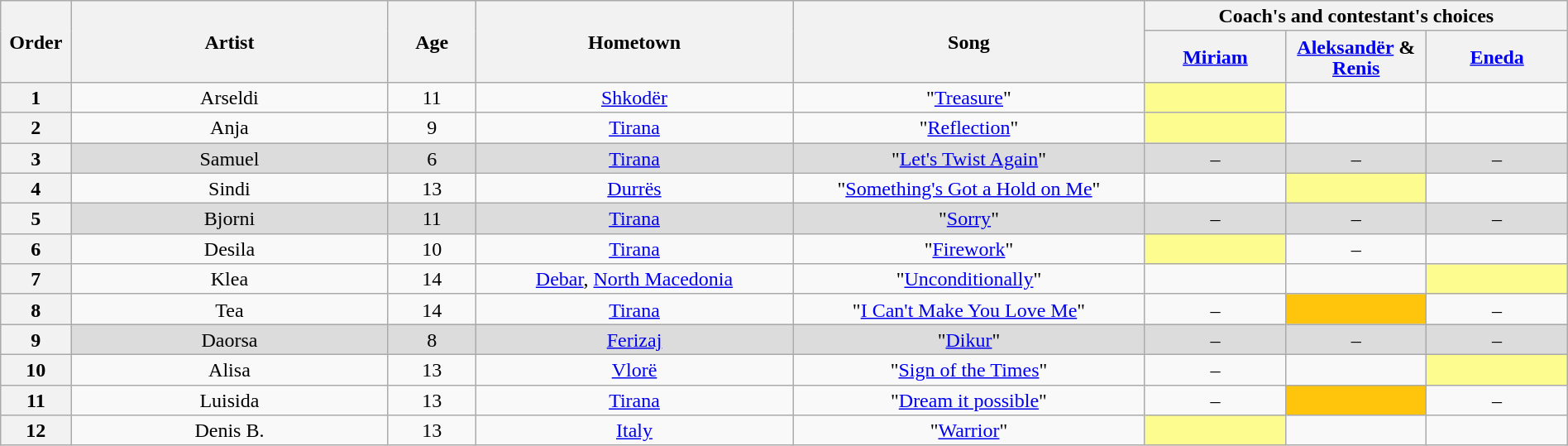<table class="wikitable" style="text-align:center; line-height:17px; width:100%;">
<tr>
<th scope="col" rowspan=2 width="04%">Order</th>
<th scope="col" rowspan=2 width="18%">Artist</th>
<th scope="col" rowspan=2 width="05%">Age</th>
<th scope="col" rowspan=2 width="18%">Hometown</th>
<th scope="col" rowspan=2 width="20%">Song</th>
<th scope="col" colspan=3 width="24%">Coach's and contestant's choices</th>
</tr>
<tr>
<th width="08%"><a href='#'>Miriam</a></th>
<th width="08%"><a href='#'>Aleksandër</a> & <a href='#'>Renis</a></th>
<th width="08%"><a href='#'>Eneda</a></th>
</tr>
<tr>
<th>1</th>
<td>Arseldi</td>
<td>11</td>
<td><a href='#'>Shkodër</a></td>
<td>"<a href='#'>Treasure</a>"</td>
<td style="background: #fdfc8f;"><strong></strong></td>
<td><strong></strong></td>
<td><strong></strong></td>
</tr>
<tr>
<th>2</th>
<td>Anja</td>
<td>9</td>
<td><a href='#'>Tirana</a></td>
<td>"<a href='#'>Reflection</a>"</td>
<td style="background: #fdfc8f;"><strong></strong></td>
<td><strong></strong></td>
<td><strong></strong></td>
</tr>
<tr style="background: #DCDCDC;" |>
<th>3</th>
<td>Samuel</td>
<td>6</td>
<td><a href='#'>Tirana</a></td>
<td>"<a href='#'>Let's Twist Again</a>"</td>
<td>–</td>
<td>–</td>
<td>–</td>
</tr>
<tr>
<th>4</th>
<td>Sindi</td>
<td>13</td>
<td><a href='#'>Durrës</a></td>
<td>"<a href='#'>Something's Got a Hold on Me</a>"</td>
<td><strong></strong></td>
<td style="background: #fdfc8f;"><strong></strong></td>
<td><strong></strong></td>
</tr>
<tr style="background: #DCDCDC;" |>
<th>5</th>
<td>Bjorni</td>
<td>11</td>
<td><a href='#'>Tirana</a></td>
<td>"<a href='#'>Sorry</a>"</td>
<td>–</td>
<td>–</td>
<td>–</td>
</tr>
<tr>
<th>6</th>
<td>Desila</td>
<td>10</td>
<td><a href='#'>Tirana</a></td>
<td>"<a href='#'>Firework</a>"</td>
<td style="background: #fdfc8f;"><strong></strong></td>
<td>–</td>
<td><strong></strong></td>
</tr>
<tr>
<th>7</th>
<td>Klea</td>
<td>14</td>
<td><a href='#'>Debar</a>, <a href='#'>North Macedonia</a></td>
<td>"<a href='#'>Unconditionally</a>"</td>
<td><strong></strong></td>
<td><strong></strong></td>
<td style="background: #fdfc8f;"><strong></strong></td>
</tr>
<tr>
<th>8</th>
<td>Tea</td>
<td>14</td>
<td><a href='#'>Tirana</a></td>
<td>"<a href='#'>I Can't Make You Love Me</a>"</td>
<td>–</td>
<td style="background: #ffc40c;"><strong></strong></td>
<td>–</td>
</tr>
<tr style="background: #DCDCDC;" |>
<th>9</th>
<td>Daorsa</td>
<td>8</td>
<td><a href='#'>Ferizaj</a></td>
<td>"<a href='#'>Dikur</a>"</td>
<td>–</td>
<td>–</td>
<td>–</td>
</tr>
<tr>
<th>10</th>
<td>Alisa</td>
<td>13</td>
<td><a href='#'>Vlorë</a></td>
<td>"<a href='#'>Sign of the Times</a>"</td>
<td>–</td>
<td><strong></strong></td>
<td style="background: #fdfc8f;"><strong></strong></td>
</tr>
<tr>
<th>11</th>
<td>Luisida</td>
<td>13</td>
<td><a href='#'>Tirana</a></td>
<td>"<a href='#'>Dream it possible</a>"</td>
<td>–</td>
<td style="background: #ffc40c;"><strong></strong></td>
<td>–</td>
</tr>
<tr>
<th>12</th>
<td>Denis B.</td>
<td>13</td>
<td><a href='#'>Italy</a></td>
<td>"<a href='#'>Warrior</a>"</td>
<td style="background: #fdfc8f;"><strong></strong></td>
<td><strong></strong></td>
<td><strong></strong></td>
</tr>
</table>
